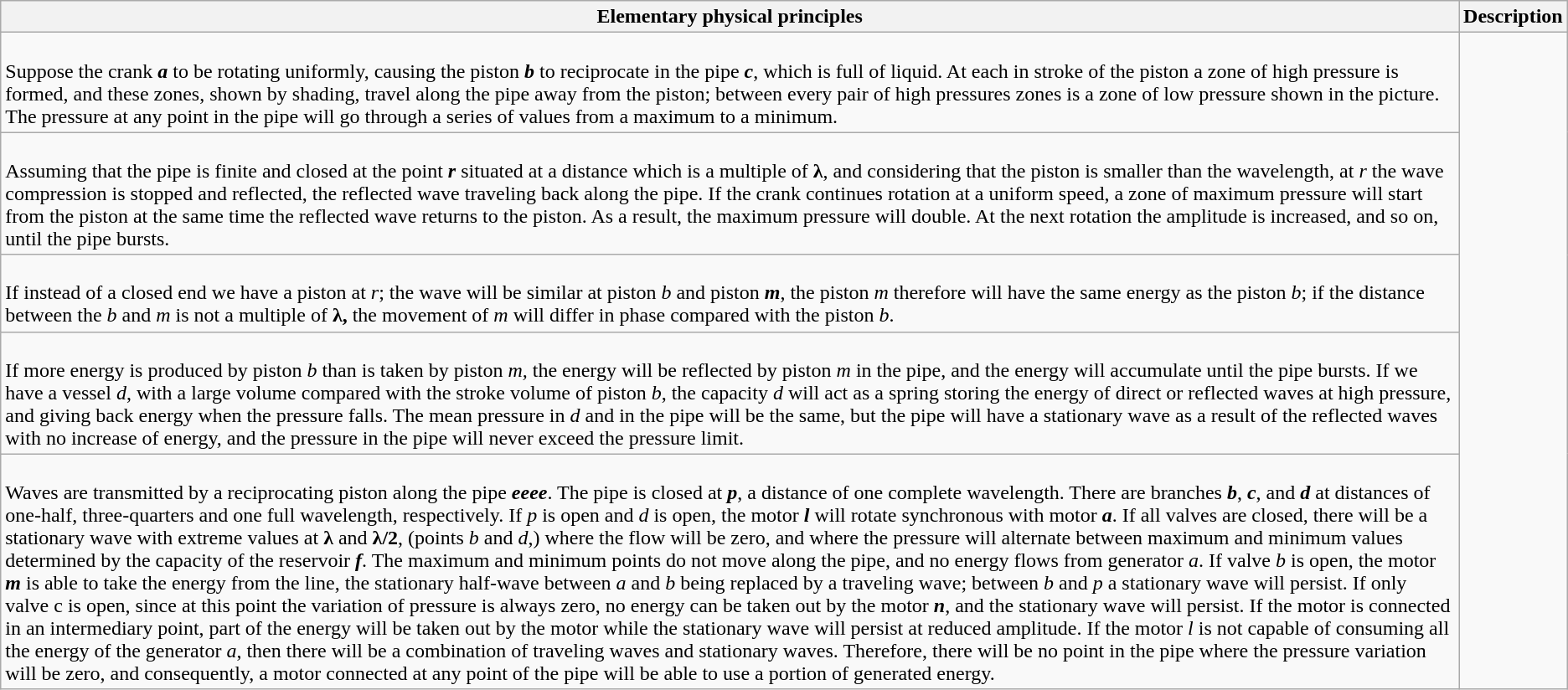<table class="wikitable" border="1">
<tr>
<th>Elementary physical principles</th>
<th>Description</th>
</tr>
<tr>
<td><br>Suppose the crank <strong><em>a</em></strong> to be rotating uniformly, causing the piston <strong><em>b</em></strong> to reciprocate in the pipe <strong><em>c</em></strong>, which is full of liquid. At each in stroke of the piston a zone of high pressure is formed, and these zones, shown by shading, travel along the pipe away from the piston; between every pair of high pressures zones is a zone of low pressure shown in the picture. The pressure at any point in the pipe will go through a series of values from a maximum to a minimum.</td>
</tr>
<tr>
<td><br>Assuming that the pipe is finite and closed at the point <strong><em>r</em></strong> situated at a distance which is a multiple of <strong>λ</strong>, and considering that the piston is smaller than the wavelength, at <em>r</em> the wave compression is stopped and reflected, the reflected wave traveling back along the pipe. If the crank continues rotation at a uniform speed, a zone of maximum pressure will start from the piston at the same time the reflected wave returns to the piston. As a result, the maximum pressure will double. At the next rotation the amplitude is increased, and so on, until the pipe bursts.</td>
</tr>
<tr>
<td><br>If instead of a closed end we have a piston at <em>r</em>; the wave will be similar at piston <em>b</em> and piston <strong><em>m</em></strong>, the piston <em>m</em> therefore will have the same energy as the piston <em>b</em>; if the distance between the <em>b</em> and <em>m</em> is not a multiple of <strong>λ,</strong> the movement of <em>m</em> will differ in phase compared with the piston <em>b</em>.</td>
</tr>
<tr>
<td><br>If more energy is produced by piston <em>b</em> than is taken by piston <em>m,</em> the energy will be reflected by piston <em>m</em> in the pipe, and the energy will accumulate until the pipe bursts. If we have a vessel <em>d</em>, with a large volume compared with the stroke volume of piston <em>b</em>, the capacity <em>d</em> will act as a spring storing the energy of direct or reflected waves at high pressure, and giving back energy when the pressure falls. The mean pressure in <em>d</em> and in the pipe will be the same, but the pipe will have a stationary wave as a result of the reflected waves with no increase of energy, and the pressure in the pipe will never exceed the pressure limit.</td>
</tr>
<tr>
<td><br>Waves are transmitted by a reciprocating piston along the pipe <strong><em>eeee</em></strong>. The pipe is closed at <strong><em>p</em></strong>, a distance of one complete wavelength. There are branches <strong><em>b</em></strong>, <strong><em>c</em></strong>, and <strong><em>d</em></strong> at distances of one-half, three-quarters and one full wavelength, respectively. If <em>p</em> is open and <em>d</em> is open, the motor <strong><em>l</em></strong> will rotate synchronous with motor <strong><em>a</em></strong>. If all valves are closed, there will be a stationary wave with extreme values at <strong>λ</strong> and <strong>λ/2</strong>, (points <em>b</em> and <em>d</em>,) where the flow will be zero, and where the pressure will alternate between maximum and minimum values determined by the capacity of the reservoir <strong><em>f</em></strong>. The maximum and minimum points do not move along the pipe, and no energy flows from generator <em>a</em>. If valve <em>b</em> is open, the motor <strong><em>m</em></strong> is able to take the energy from the line, the stationary half-wave between <em>a</em> and <em>b</em> being replaced by a traveling wave; between <em>b</em> and <em>p</em> a stationary wave will persist. If only valve c is open, since at this point the variation of pressure is always zero, no energy can be taken out by the motor <strong><em>n</em></strong>, and the stationary wave will persist. If the motor is connected in an intermediary point, part of the energy will be taken out by the motor while the stationary wave will persist at reduced amplitude. If the motor <em>l</em> is not capable of consuming all the energy of the generator <em>a</em>, then there will be a combination of traveling waves and stationary waves. Therefore, there will be no point in the pipe where the pressure variation will be zero, and consequently, a motor connected at any point of the pipe will be able to use a portion of generated energy.</td>
</tr>
</table>
